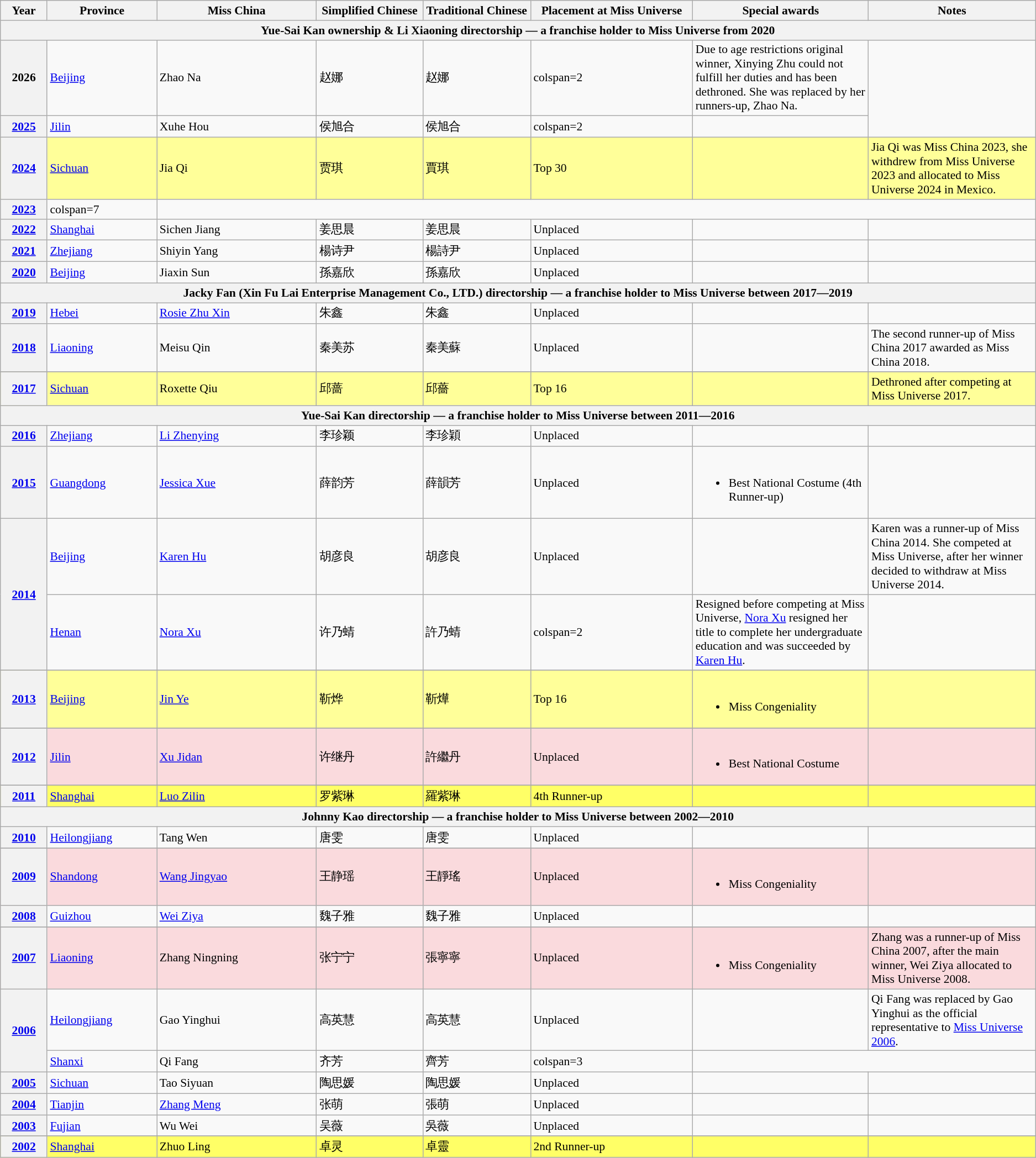<table class="wikitable " style="font-size: 90%;">
<tr>
<th width="60">Year</th>
<th width="150">Province</th>
<th width="250">Miss China</th>
<th width="150">Simplified Chinese</th>
<th width="150">Traditional Chinese</th>
<th width="250">Placement at Miss Universe</th>
<th width="250">Special awards</th>
<th width="250">Notes</th>
</tr>
<tr>
<th colspan="8">Yue-Sai Kan ownership & Li Xiaoning directorship — a franchise holder to Miss Universe from 2020</th>
</tr>
<tr>
<th>2026</th>
<td><a href='#'>Beijing</a></td>
<td>Zhao Na</td>
<td>赵娜</td>
<td>赵娜</td>
<td>colspan=2 </td>
<td>Due to age restrictions original winner, Xinying Zhu could not fulfill her duties and has been dethroned. She was replaced by her runners-up, Zhao Na.</td>
</tr>
<tr>
<th><a href='#'>2025</a></th>
<td><a href='#'>Jilin</a></td>
<td>Xuhe Hou</td>
<td>侯旭合</td>
<td>侯旭合</td>
<td>colspan=2 </td>
<td></td>
</tr>
<tr style="background-color:#FFFF99; ">
<th><a href='#'>2024</a></th>
<td><a href='#'>Sichuan</a></td>
<td>Jia Qi</td>
<td>贾琪</td>
<td>賈琪</td>
<td>Top 30</td>
<td></td>
<td>Jia Qi was Miss China 2023, she withdrew from Miss Universe 2023 and allocated to Miss Universe 2024 in Mexico.</td>
</tr>
<tr>
<th><a href='#'>2023</a></th>
<td>colspan=7 </td>
</tr>
<tr>
<th><a href='#'>2022</a></th>
<td><a href='#'>Shanghai</a></td>
<td>Sichen Jiang </td>
<td>姜思晨</td>
<td>姜思晨</td>
<td>Unplaced</td>
<td></td>
<td></td>
</tr>
<tr>
<th><a href='#'>2021</a></th>
<td><a href='#'>Zhejiang</a></td>
<td>Shiyin Yang</td>
<td>楊诗尹</td>
<td>楊詩尹</td>
<td>Unplaced</td>
<td></td>
<td></td>
</tr>
<tr>
<th><a href='#'>2020</a></th>
<td><a href='#'>Beijing</a></td>
<td>Jiaxin Sun</td>
<td>孫嘉欣</td>
<td>孫嘉欣</td>
<td>Unplaced</td>
<td></td>
<td></td>
</tr>
<tr>
<th colspan="8">Jacky Fan (Xin Fu Lai Enterprise Management Co., LTD.) directorship — a franchise holder to Miss Universe between 2017―2019</th>
</tr>
<tr>
<th><a href='#'>2019</a></th>
<td><a href='#'>Hebei</a></td>
<td><a href='#'>Rosie Zhu Xin</a></td>
<td>朱鑫</td>
<td>朱鑫</td>
<td>Unplaced</td>
<td></td>
<td></td>
</tr>
<tr>
<th><a href='#'>2018</a></th>
<td><a href='#'>Liaoning</a></td>
<td>Meisu Qin</td>
<td>秦美苏</td>
<td>秦美蘇</td>
<td>Unplaced</td>
<td></td>
<td>The second runner-up of Miss China 2017 awarded as Miss China 2018.</td>
</tr>
<tr>
</tr>
<tr style="background-color:#FFFF99; ">
<th><a href='#'>2017</a></th>
<td><a href='#'>Sichuan</a></td>
<td>Roxette Qiu</td>
<td>邱蔷</td>
<td>邱薔</td>
<td>Top 16</td>
<td></td>
<td>Dethroned after competing at Miss Universe 2017.</td>
</tr>
<tr>
<th colspan="8">Yue-Sai Kan directorship — a franchise holder to Miss Universe between 2011―2016</th>
</tr>
<tr>
<th><a href='#'>2016</a></th>
<td><a href='#'>Zhejiang</a></td>
<td><a href='#'>Li Zhenying</a></td>
<td>李珍颖</td>
<td>李珍穎</td>
<td>Unplaced</td>
<td></td>
<td></td>
</tr>
<tr>
<th><a href='#'>2015</a></th>
<td><a href='#'>Guangdong</a></td>
<td><a href='#'>Jessica Xue</a></td>
<td>薛韵芳</td>
<td>薛韻芳</td>
<td>Unplaced</td>
<td><br><ul><li>Best National Costume (4th Runner-up)</li></ul></td>
<td></td>
</tr>
<tr>
<th rowspan="2"><a href='#'>2014</a></th>
<td><a href='#'>Beijing</a></td>
<td><a href='#'>Karen Hu</a></td>
<td>胡彦良</td>
<td>胡彦良</td>
<td>Unplaced</td>
<td></td>
<td>Karen was a runner-up of Miss China 2014. She competed at Miss Universe, after her winner decided to withdraw at Miss Universe 2014.</td>
</tr>
<tr>
<td><a href='#'>Henan</a></td>
<td><a href='#'>Nora Xu</a></td>
<td>许乃蜻</td>
<td>許乃蜻</td>
<td>colspan=2 </td>
<td>Resigned before competing at Miss Universe, <a href='#'>Nora Xu</a> resigned her title to complete her undergraduate education and was succeeded by <a href='#'>Karen Hu</a>.</td>
</tr>
<tr>
</tr>
<tr style="background-color:#FFFF99; ">
<th><a href='#'>2013</a></th>
<td><a href='#'>Beijing</a></td>
<td><a href='#'>Jin Ye</a></td>
<td>靳烨</td>
<td>靳燁</td>
<td>Top 16</td>
<td><br><ul><li>Miss Congeniality</li></ul></td>
<td></td>
</tr>
<tr>
</tr>
<tr style="background-color:#FADADD; ">
<th><a href='#'>2012</a></th>
<td><a href='#'>Jilin</a></td>
<td><a href='#'>Xu Jidan</a></td>
<td>许继丹</td>
<td>許繼丹</td>
<td>Unplaced</td>
<td><br><ul><li>Best National Costume</li></ul></td>
<td></td>
</tr>
<tr>
</tr>
<tr style="background-color:#FFFF66; ">
<th><a href='#'>2011</a></th>
<td><a href='#'>Shanghai</a></td>
<td><a href='#'>Luo Zilin</a></td>
<td>罗紫琳</td>
<td>羅紫琳</td>
<td>4th Runner-up</td>
<td></td>
<td></td>
</tr>
<tr>
<th colspan="8">Johnny Kao directorship — a franchise holder to Miss Universe between 2002―2010</th>
</tr>
<tr>
<th><a href='#'>2010</a></th>
<td><a href='#'>Heilongjiang</a></td>
<td>Tang Wen</td>
<td>唐雯</td>
<td>唐雯</td>
<td>Unplaced</td>
<td></td>
<td></td>
</tr>
<tr>
</tr>
<tr style="background-color:#FADADD; ">
<th><a href='#'>2009</a></th>
<td><a href='#'>Shandong</a></td>
<td><a href='#'>Wang Jingyao</a></td>
<td>王静瑶</td>
<td>王靜瑤</td>
<td>Unplaced</td>
<td><br><ul><li>Miss Congeniality</li></ul></td>
<td></td>
</tr>
<tr>
<th><a href='#'>2008</a></th>
<td><a href='#'>Guizhou</a></td>
<td><a href='#'>Wei Ziya</a></td>
<td>魏子雅</td>
<td>魏子雅</td>
<td>Unplaced</td>
<td></td>
<td></td>
</tr>
<tr>
</tr>
<tr style="background-color:#FADADD; ">
<th><a href='#'>2007</a></th>
<td><a href='#'>Liaoning</a></td>
<td>Zhang Ningning</td>
<td>张宁宁</td>
<td>張寧寧</td>
<td>Unplaced</td>
<td><br><ul><li>Miss Congeniality</li></ul></td>
<td>Zhang was a runner-up of Miss China 2007, after the main winner, Wei Ziya allocated to Miss Universe 2008.</td>
</tr>
<tr>
<th rowspan="2"><a href='#'>2006</a></th>
<td><a href='#'>Heilongjiang</a></td>
<td>Gao Yinghui</td>
<td>高英慧</td>
<td>高英慧</td>
<td>Unplaced</td>
<td></td>
<td>Qi Fang was replaced by Gao Yinghui as the official representative to <a href='#'>Miss Universe 2006</a>.</td>
</tr>
<tr>
<td><a href='#'>Shanxi</a></td>
<td>Qi Fang</td>
<td>齐芳</td>
<td>齊芳</td>
<td>colspan=3 </td>
</tr>
<tr>
<th><a href='#'>2005</a></th>
<td><a href='#'>Sichuan</a></td>
<td>Tao Siyuan</td>
<td>陶思媛</td>
<td>陶思媛</td>
<td>Unplaced</td>
<td></td>
<td></td>
</tr>
<tr>
<th><a href='#'>2004</a></th>
<td><a href='#'>Tianjin</a></td>
<td><a href='#'>Zhang Meng</a></td>
<td>张萌</td>
<td>張萌</td>
<td>Unplaced</td>
<td></td>
<td></td>
</tr>
<tr>
<th><a href='#'>2003</a></th>
<td><a href='#'>Fujian</a></td>
<td>Wu Wei</td>
<td>吴薇</td>
<td>吳薇</td>
<td>Unplaced</td>
<td></td>
<td></td>
</tr>
<tr>
</tr>
<tr style="background-color:#FFFF66; ">
<th><a href='#'>2002</a></th>
<td><a href='#'>Shanghai</a></td>
<td>Zhuo Ling</td>
<td>卓灵</td>
<td>卓靈</td>
<td>2nd Runner-up</td>
<td></td>
<td></td>
</tr>
</table>
